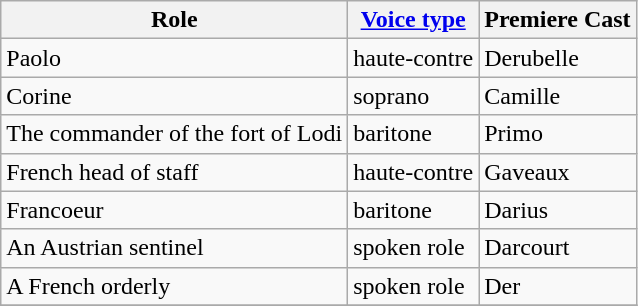<table class="wikitable">
<tr>
<th>Role</th>
<th><a href='#'>Voice type</a></th>
<th>Premiere Cast</th>
</tr>
<tr>
<td>Paolo</td>
<td>haute-contre</td>
<td>Derubelle</td>
</tr>
<tr>
<td>Corine</td>
<td>soprano</td>
<td>Camille</td>
</tr>
<tr>
<td>The commander of the fort of Lodi</td>
<td>baritone</td>
<td>Primo</td>
</tr>
<tr>
<td>French head of staff</td>
<td>haute-contre</td>
<td>Gaveaux</td>
</tr>
<tr>
<td>Francoeur</td>
<td>baritone</td>
<td>Darius</td>
</tr>
<tr>
<td>An Austrian sentinel</td>
<td>spoken role</td>
<td>Darcourt</td>
</tr>
<tr>
<td>A French orderly</td>
<td>spoken role</td>
<td>Der</td>
</tr>
<tr>
</tr>
</table>
